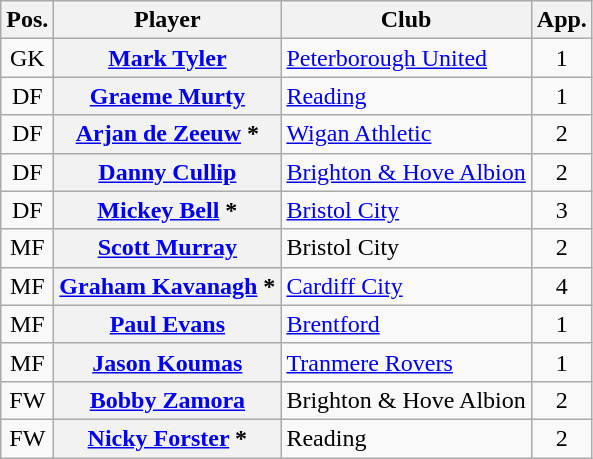<table class="wikitable plainrowheaders" style="text-align: left">
<tr>
<th scope=col>Pos.</th>
<th scope=col>Player</th>
<th scope=col>Club</th>
<th scope=col>App.</th>
</tr>
<tr>
<td style=text-align:center>GK</td>
<th scope=row><a href='#'>Mark Tyler</a></th>
<td><a href='#'>Peterborough United</a></td>
<td style=text-align:center>1</td>
</tr>
<tr>
<td style=text-align:center>DF</td>
<th scope=row><a href='#'>Graeme Murty</a></th>
<td><a href='#'>Reading</a></td>
<td style=text-align:center>1</td>
</tr>
<tr>
<td style=text-align:center>DF</td>
<th scope=row><a href='#'>Arjan de Zeeuw</a> *</th>
<td><a href='#'>Wigan Athletic</a></td>
<td style=text-align:center>2</td>
</tr>
<tr>
<td style=text-align:center>DF</td>
<th scope=row><a href='#'>Danny Cullip</a></th>
<td><a href='#'>Brighton & Hove Albion</a></td>
<td style=text-align:center>2</td>
</tr>
<tr>
<td style=text-align:center>DF</td>
<th scope=row><a href='#'>Mickey Bell</a> *</th>
<td><a href='#'>Bristol City</a></td>
<td style=text-align:center>3</td>
</tr>
<tr>
<td style=text-align:center>MF</td>
<th scope=row><a href='#'>Scott Murray</a></th>
<td>Bristol City</td>
<td style=text-align:center>2</td>
</tr>
<tr>
<td style=text-align:center>MF</td>
<th scope=row><a href='#'>Graham Kavanagh</a> *</th>
<td><a href='#'>Cardiff City</a></td>
<td style=text-align:center>4</td>
</tr>
<tr>
<td style=text-align:center>MF</td>
<th scope=row><a href='#'>Paul Evans</a></th>
<td><a href='#'>Brentford</a></td>
<td style=text-align:center>1</td>
</tr>
<tr>
<td style=text-align:center>MF</td>
<th scope=row><a href='#'>Jason Koumas</a></th>
<td><a href='#'>Tranmere Rovers</a></td>
<td style=text-align:center>1</td>
</tr>
<tr>
<td style=text-align:center>FW</td>
<th scope=row><a href='#'>Bobby Zamora</a></th>
<td>Brighton & Hove Albion</td>
<td style=text-align:center>2</td>
</tr>
<tr>
<td style=text-align:center>FW</td>
<th scope=row><a href='#'>Nicky Forster</a> *</th>
<td>Reading</td>
<td style=text-align:center>2</td>
</tr>
</table>
